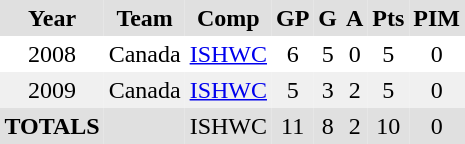<table BORDER="0" CELLPADDING="3" CELLSPACING="0">
<tr ALIGN="center" bgcolor="#e0e0e0">
<th>Year</th>
<th>Team</th>
<th>Comp</th>
<th>GP</th>
<th>G</th>
<th>A</th>
<th>Pts</th>
<th>PIM</th>
</tr>
<tr ALIGN="center">
<td>2008</td>
<td>Canada</td>
<td><a href='#'>ISHWC</a></td>
<td>6</td>
<td>5</td>
<td>0</td>
<td>5</td>
<td>0</td>
</tr>
<tr ALIGN="center" bgcolor="#f0f0f0">
<td>2009</td>
<td>Canada</td>
<td><a href='#'>ISHWC</a></td>
<td>5</td>
<td>3</td>
<td>2</td>
<td>5</td>
<td>0</td>
</tr>
<tr ALIGN="center"  bgcolor="#e0e0e0">
<td><strong>TOTALS</strong></td>
<td></td>
<td>ISHWC</td>
<td>11</td>
<td>8</td>
<td>2</td>
<td>10</td>
<td>0</td>
</tr>
</table>
